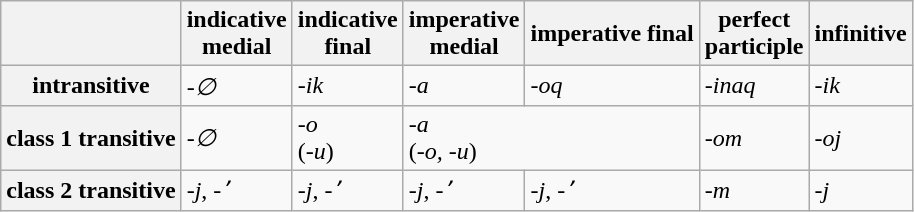<table class="wikitable">
<tr>
<th></th>
<th><strong>indicative</strong><br><strong>medial</strong></th>
<th><strong>indicative</strong><br><strong>final</strong></th>
<th><strong>imperative</strong><br><strong>medial</strong></th>
<th><strong>imperative final</strong></th>
<th><strong>perfect</strong><br><strong>participle</strong></th>
<th><strong>infinitive</strong></th>
</tr>
<tr>
<th><strong>intransitive</strong></th>
<td><em>-∅</em></td>
<td><em>-ik</em></td>
<td><em>-a</em></td>
<td><em>-oq</em></td>
<td><em>-inaq</em></td>
<td><em>-ik</em></td>
</tr>
<tr>
<th><strong>class 1 transitive</strong></th>
<td><em>-∅</em></td>
<td><em>-o</em><br>(<em>-u</em>)</td>
<td colspan="2"><em>-a</em><br>(<em>-o, -u</em>)</td>
<td><em>-om</em></td>
<td><em>-oj</em></td>
</tr>
<tr>
<th><strong>class 2 transitive</strong></th>
<td><em>-j</em>, <em>-ʼ</em></td>
<td><em>-j</em>, <em>-ʼ</em></td>
<td><em>-j</em>, <em>-ʼ</em></td>
<td><em>-j</em>, <em>-ʼ</em></td>
<td><em>-m</em></td>
<td><em>-j</em></td>
</tr>
</table>
